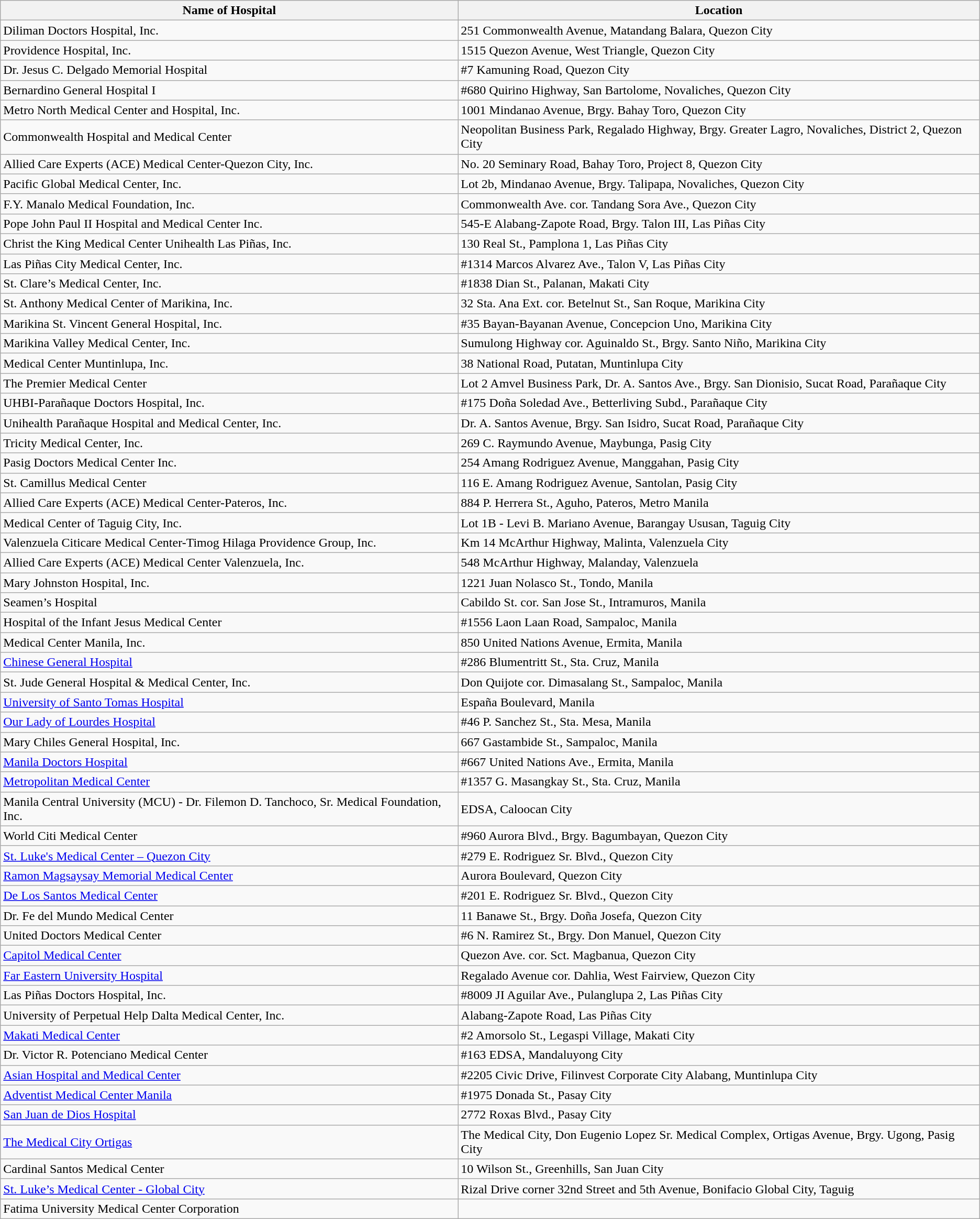<table class="wikitable">
<tr>
<th>Name of Hospital<br></th>
<th>Location</th>
</tr>
<tr style="vertical-align:middle;">
<td>Diliman Doctors Hospital, Inc.</td>
<td>251 Commonwealth Avenue, Matandang Balara, Quezon City</td>
</tr>
<tr style="vertical-align:middle;">
<td>Providence Hospital, Inc.</td>
<td>1515 Quezon Avenue, West Triangle, Quezon City</td>
</tr>
<tr style="vertical-align:middle;">
<td>Dr. Jesus C. Delgado Memorial Hospital</td>
<td>#7 Kamuning Road, Quezon City</td>
</tr>
<tr style="vertical-align:middle;">
<td>Bernardino General Hospital I</td>
<td>#680 Quirino Highway, San Bartolome, Novaliches, Quezon City</td>
</tr>
<tr style="vertical-align:middle;">
<td>Metro North Medical Center and Hospital, Inc.</td>
<td>1001 Mindanao Avenue, Brgy. Bahay Toro, Quezon City</td>
</tr>
<tr style="vertical-align:middle;">
<td>Commonwealth Hospital and Medical Center</td>
<td>Neopolitan Business Park, Regalado Highway, Brgy. Greater Lagro, Novaliches, District 2, Quezon City</td>
</tr>
<tr style="vertical-align:middle;">
<td>Allied Care Experts (ACE) Medical Center-Quezon City, Inc.</td>
<td>No. 20 Seminary Road, Bahay Toro, Project 8, Quezon City</td>
</tr>
<tr style="vertical-align:middle;">
<td>Pacific Global Medical Center, Inc.</td>
<td>Lot 2b, Mindanao Avenue, Brgy. Talipapa, Novaliches, Quezon City</td>
</tr>
<tr style="vertical-align:middle;">
<td>F.Y. Manalo Medical Foundation, Inc.</td>
<td>Commonwealth Ave. cor. Tandang Sora Ave., Quezon City</td>
</tr>
<tr style="vertical-align:middle;">
<td>Pope John Paul II Hospital and Medical Center Inc.</td>
<td>545-E Alabang-Zapote Road, Brgy. Talon III, Las Piñas City</td>
</tr>
<tr style="vertical-align:middle;">
<td>Christ the King Medical Center Unihealth Las Piñas, Inc.</td>
<td>130 Real St., Pamplona 1, Las Piñas City</td>
</tr>
<tr style="vertical-align:middle;">
<td>Las Piñas City Medical Center, Inc.</td>
<td>#1314 Marcos Alvarez Ave., Talon V, Las Piñas City</td>
</tr>
<tr style="vertical-align:middle;">
<td>St. Clare’s Medical Center, Inc.</td>
<td>#1838 Dian St., Palanan, Makati City</td>
</tr>
<tr style="vertical-align:middle;">
<td>St. Anthony Medical Center of Marikina, Inc.</td>
<td>32 Sta. Ana Ext. cor. Betelnut St., San Roque, Marikina City</td>
</tr>
<tr style="vertical-align:middle;">
<td>Marikina St. Vincent General Hospital, Inc.</td>
<td>#35 Bayan-Bayanan Avenue, Concepcion Uno, Marikina City</td>
</tr>
<tr style="vertical-align:middle;">
<td>Marikina Valley Medical Center, Inc.</td>
<td>Sumulong Highway cor. Aguinaldo St., Brgy. Santo Niño, Marikina City</td>
</tr>
<tr style="vertical-align:middle;">
<td>Medical Center Muntinlupa, Inc.</td>
<td>38 National Road, Putatan, Muntinlupa City</td>
</tr>
<tr style="vertical-align:middle;">
<td>The Premier Medical Center</td>
<td>Lot 2 Amvel Business Park, Dr. A. Santos Ave., Brgy. San Dionisio, Sucat Road, Parañaque City</td>
</tr>
<tr style="vertical-align:middle;">
<td>UHBI-Parañaque Doctors Hospital, Inc.</td>
<td>#175 Doña Soledad Ave., Betterliving Subd., Parañaque City</td>
</tr>
<tr style="vertical-align:middle;">
<td>Unihealth Parañaque Hospital and Medical Center, Inc.</td>
<td>Dr. A. Santos Avenue, Brgy. San Isidro, Sucat Road, Parañaque City</td>
</tr>
<tr style="vertical-align:middle;">
<td>Tricity Medical Center, Inc.</td>
<td>269 C. Raymundo Avenue, Maybunga, Pasig City</td>
</tr>
<tr style="vertical-align:middle;">
<td>Pasig Doctors Medical Center Inc.</td>
<td>254 Amang Rodriguez Avenue, Manggahan, Pasig City</td>
</tr>
<tr style="vertical-align:middle;">
<td>St. Camillus Medical Center</td>
<td>116 E. Amang Rodriguez Avenue, Santolan, Pasig City</td>
</tr>
<tr style="vertical-align:middle;">
<td>Allied Care Experts (ACE) Medical Center-Pateros, Inc.</td>
<td>884 P. Herrera St., Aguho, Pateros, Metro Manila</td>
</tr>
<tr style="vertical-align:middle;">
<td>Medical Center of Taguig City, Inc.</td>
<td>Lot 1B - Levi B. Mariano Avenue, Barangay Ususan, Taguig City</td>
</tr>
<tr style="vertical-align:middle;">
<td>Valenzuela Citicare Medical Center-Timog Hilaga Providence Group, Inc.</td>
<td>Km 14 McArthur Highway, Malinta, Valenzuela City</td>
</tr>
<tr style="vertical-align:middle;">
<td>Allied Care Experts (ACE) Medical Center Valenzuela, Inc.</td>
<td>548 McArthur Highway, Malanday, Valenzuela</td>
</tr>
<tr style="vertical-align:middle;">
<td>Mary Johnston Hospital, Inc.</td>
<td>1221 Juan Nolasco St., Tondo, Manila</td>
</tr>
<tr style="vertical-align:middle;">
<td>Seamen’s Hospital</td>
<td>Cabildo St. cor. San Jose St., Intramuros, Manila</td>
</tr>
<tr style="vertical-align:middle;">
<td>Hospital of the Infant Jesus Medical Center</td>
<td>#1556 Laon Laan Road, Sampaloc, Manila</td>
</tr>
<tr style="vertical-align:middle;">
<td>Medical Center Manila, Inc.</td>
<td>850 United Nations Avenue, Ermita, Manila</td>
</tr>
<tr style="vertical-align:middle;">
<td><a href='#'>Chinese General Hospital</a></td>
<td>#286 Blumentritt St., Sta. Cruz, Manila</td>
</tr>
<tr style="vertical-align:middle;">
<td>St. Jude General Hospital & Medical Center, Inc.</td>
<td>Don Quijote cor. Dimasalang St., Sampaloc, Manila</td>
</tr>
<tr style="vertical-align:middle;">
<td><a href='#'>University of Santo Tomas Hospital</a></td>
<td>España Boulevard, Manila</td>
</tr>
<tr style="vertical-align:middle;">
<td><a href='#'>Our Lady of Lourdes Hospital</a></td>
<td>#46 P. Sanchez St., Sta. Mesa, Manila</td>
</tr>
<tr style="vertical-align:middle;">
<td>Mary Chiles General Hospital, Inc.</td>
<td>667 Gastambide St., Sampaloc, Manila</td>
</tr>
<tr style="vertical-align:middle;">
<td><a href='#'>Manila Doctors Hospital</a></td>
<td>#667 United Nations Ave., Ermita, Manila</td>
</tr>
<tr style="vertical-align:middle;">
<td><a href='#'>Metropolitan Medical Center</a></td>
<td>#1357 G. Masangkay St., Sta. Cruz, Manila</td>
</tr>
<tr style="vertical-align:middle;">
<td>Manila Central University (MCU) - Dr. Filemon D. Tanchoco, Sr. Medical Foundation, Inc.</td>
<td>EDSA, Caloocan City</td>
</tr>
<tr style="vertical-align:middle;">
<td>World Citi Medical Center</td>
<td>#960 Aurora Blvd., Brgy. Bagumbayan, Quezon City</td>
</tr>
<tr style="vertical-align:middle;">
<td><a href='#'>St. Luke's Medical Center – Quezon City</a></td>
<td>#279 E. Rodriguez Sr. Blvd., Quezon City</td>
</tr>
<tr style="vertical-align:middle;">
<td><a href='#'>Ramon Magsaysay Memorial Medical Center</a></td>
<td>Aurora Boulevard, Quezon City</td>
</tr>
<tr style="vertical-align:middle;">
<td><a href='#'>De Los Santos Medical Center</a></td>
<td>#201 E. Rodriguez Sr. Blvd., Quezon City</td>
</tr>
<tr style="vertical-align:middle;">
<td>Dr. Fe del Mundo Medical Center</td>
<td>11 Banawe St., Brgy. Doña Josefa, Quezon City</td>
</tr>
<tr style="vertical-align:middle;">
<td>United Doctors Medical Center</td>
<td>#6 N. Ramirez St., Brgy. Don Manuel, Quezon City</td>
</tr>
<tr style="vertical-align:middle;">
<td><a href='#'>Capitol Medical Center</a></td>
<td>Quezon Ave. cor. Sct. Magbanua, Quezon City</td>
</tr>
<tr style="vertical-align:middle;">
<td><a href='#'>Far Eastern University Hospital</a></td>
<td>Regalado Avenue cor. Dahlia, West Fairview, Quezon City</td>
</tr>
<tr style="vertical-align:middle;">
<td>Las Piñas Doctors Hospital, Inc.</td>
<td>#8009 JI Aguilar Ave., Pulanglupa 2, Las Piñas City</td>
</tr>
<tr style="vertical-align:middle;">
<td>University of Perpetual Help Dalta Medical Center, Inc.</td>
<td>Alabang-Zapote Road, Las Piñas City</td>
</tr>
<tr style="vertical-align:middle;">
<td><a href='#'>Makati Medical Center</a></td>
<td>#2 Amorsolo St., Legaspi Village, Makati City</td>
</tr>
<tr style="vertical-align:middle;">
<td>Dr. Victor R. Potenciano Medical Center</td>
<td>#163 EDSA, Mandaluyong City</td>
</tr>
<tr style="vertical-align:middle;">
<td><a href='#'>Asian Hospital and Medical Center</a></td>
<td>#2205 Civic Drive, Filinvest Corporate City Alabang, Muntinlupa City</td>
</tr>
<tr style="vertical-align:middle;">
<td><a href='#'>Adventist Medical Center Manila</a></td>
<td>#1975 Donada St., Pasay City</td>
</tr>
<tr style="vertical-align:middle;">
<td><a href='#'>San Juan de Dios Hospital</a></td>
<td>2772 Roxas Blvd., Pasay City</td>
</tr>
<tr style="vertical-align:middle;">
<td><a href='#'>The Medical City Ortigas</a></td>
<td>The Medical City, Don Eugenio Lopez Sr. Medical Complex, Ortigas Avenue, Brgy. Ugong, Pasig City</td>
</tr>
<tr style="vertical-align:middle;">
<td>Cardinal Santos Medical Center</td>
<td>10 Wilson St., Greenhills, San Juan City</td>
</tr>
<tr style="vertical-align:middle;">
<td><a href='#'>St. Luke’s Medical Center - Global City</a></td>
<td>Rizal Drive corner 32nd Street and 5th Avenue, Bonifacio Global City, Taguig</td>
</tr>
<tr style="vertical-align:middle;">
<td>Fatima University Medical Center Corporation</td>
<td></td>
</tr>
</table>
